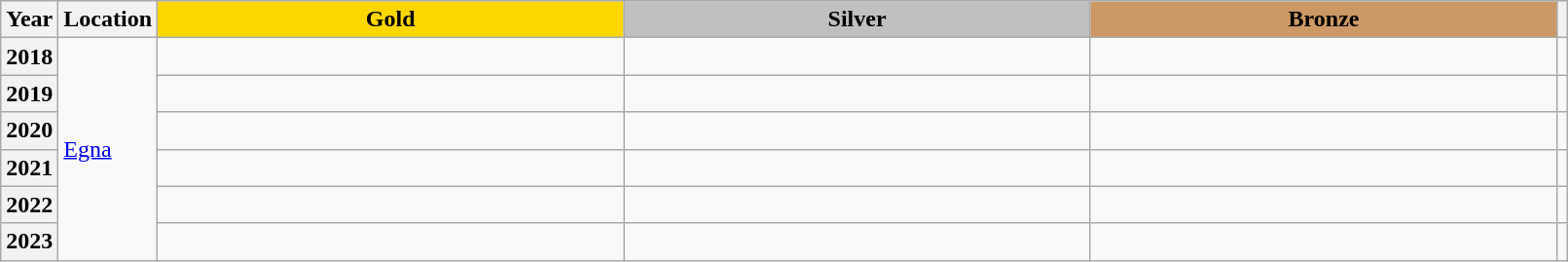<table class="wikitable unsortable" style="text-align:left; width:85%">
<tr>
<th scope="col" style="text-align:center">Year</th>
<th scope="col" style="text-align:center">Location</th>
<td scope="col" style="text-align:center; width:30%; background:gold"><strong>Gold</strong></td>
<td scope="col" style="text-align:center; width:30%; background:silver"><strong>Silver</strong></td>
<td scope="col" style="text-align:center; width:30%; background:#c96"><strong>Bronze</strong></td>
<th scope="col" style="text-align:center"></th>
</tr>
<tr>
<th scope="row" style="text-align:left">2018</th>
<td rowspan="6"><a href='#'>Egna</a></td>
<td></td>
<td></td>
<td></td>
<td></td>
</tr>
<tr>
<th scope="row" style="text-align:left">2019</th>
<td></td>
<td></td>
<td></td>
<td></td>
</tr>
<tr>
<th scope="row" style="text-align:left">2020</th>
<td></td>
<td></td>
<td></td>
<td></td>
</tr>
<tr>
<th scope="row" style="text-align:left">2021</th>
<td></td>
<td></td>
<td></td>
<td></td>
</tr>
<tr>
<th scope="row" style="text-align:left">2022</th>
<td></td>
<td></td>
<td></td>
<td></td>
</tr>
<tr>
<th scope="row" style="text-align:left">2023</th>
<td></td>
<td></td>
<td></td>
<td></td>
</tr>
</table>
